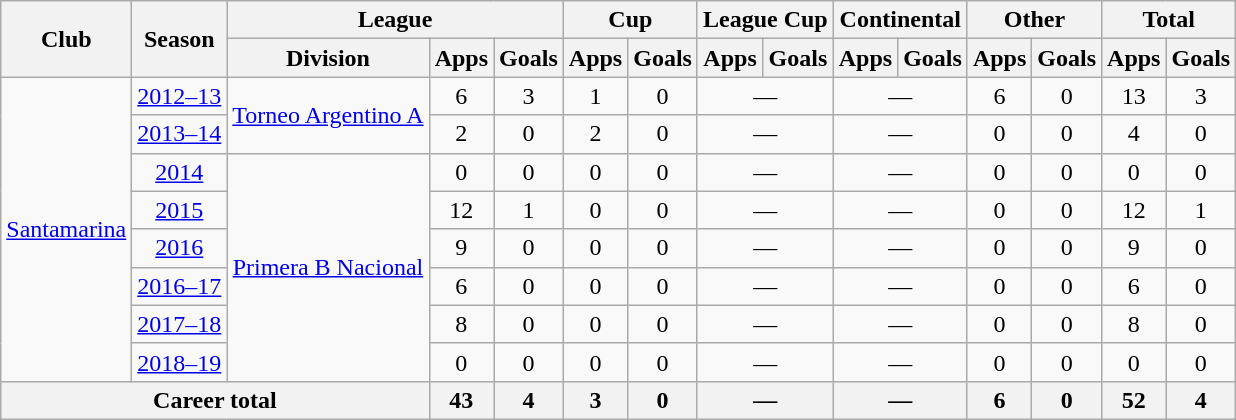<table class="wikitable" style="text-align:center">
<tr>
<th rowspan="2">Club</th>
<th rowspan="2">Season</th>
<th colspan="3">League</th>
<th colspan="2">Cup</th>
<th colspan="2">League Cup</th>
<th colspan="2">Continental</th>
<th colspan="2">Other</th>
<th colspan="2">Total</th>
</tr>
<tr>
<th>Division</th>
<th>Apps</th>
<th>Goals</th>
<th>Apps</th>
<th>Goals</th>
<th>Apps</th>
<th>Goals</th>
<th>Apps</th>
<th>Goals</th>
<th>Apps</th>
<th>Goals</th>
<th>Apps</th>
<th>Goals</th>
</tr>
<tr>
<td rowspan="8"><a href='#'>Santamarina</a></td>
<td><a href='#'>2012–13</a></td>
<td rowspan="2"><a href='#'>Torneo Argentino A</a></td>
<td>6</td>
<td>3</td>
<td>1</td>
<td>0</td>
<td colspan="2">—</td>
<td colspan="2">—</td>
<td>6</td>
<td>0</td>
<td>13</td>
<td>3</td>
</tr>
<tr>
<td><a href='#'>2013–14</a></td>
<td>2</td>
<td>0</td>
<td>2</td>
<td>0</td>
<td colspan="2">—</td>
<td colspan="2">—</td>
<td>0</td>
<td>0</td>
<td>4</td>
<td>0</td>
</tr>
<tr>
<td><a href='#'>2014</a></td>
<td rowspan="6"><a href='#'>Primera B Nacional</a></td>
<td>0</td>
<td>0</td>
<td>0</td>
<td>0</td>
<td colspan="2">—</td>
<td colspan="2">—</td>
<td>0</td>
<td>0</td>
<td>0</td>
<td>0</td>
</tr>
<tr>
<td><a href='#'>2015</a></td>
<td>12</td>
<td>1</td>
<td>0</td>
<td>0</td>
<td colspan="2">—</td>
<td colspan="2">—</td>
<td>0</td>
<td>0</td>
<td>12</td>
<td>1</td>
</tr>
<tr>
<td><a href='#'>2016</a></td>
<td>9</td>
<td>0</td>
<td>0</td>
<td>0</td>
<td colspan="2">—</td>
<td colspan="2">—</td>
<td>0</td>
<td>0</td>
<td>9</td>
<td>0</td>
</tr>
<tr>
<td><a href='#'>2016–17</a></td>
<td>6</td>
<td>0</td>
<td>0</td>
<td>0</td>
<td colspan="2">—</td>
<td colspan="2">—</td>
<td>0</td>
<td>0</td>
<td>6</td>
<td>0</td>
</tr>
<tr>
<td><a href='#'>2017–18</a></td>
<td>8</td>
<td>0</td>
<td>0</td>
<td>0</td>
<td colspan="2">—</td>
<td colspan="2">—</td>
<td>0</td>
<td>0</td>
<td>8</td>
<td>0</td>
</tr>
<tr>
<td><a href='#'>2018–19</a></td>
<td>0</td>
<td>0</td>
<td>0</td>
<td>0</td>
<td colspan="2">—</td>
<td colspan="2">—</td>
<td>0</td>
<td>0</td>
<td>0</td>
<td>0</td>
</tr>
<tr>
<th colspan="3">Career total</th>
<th>43</th>
<th>4</th>
<th>3</th>
<th>0</th>
<th colspan="2">—</th>
<th colspan="2">—</th>
<th>6</th>
<th>0</th>
<th>52</th>
<th>4</th>
</tr>
</table>
